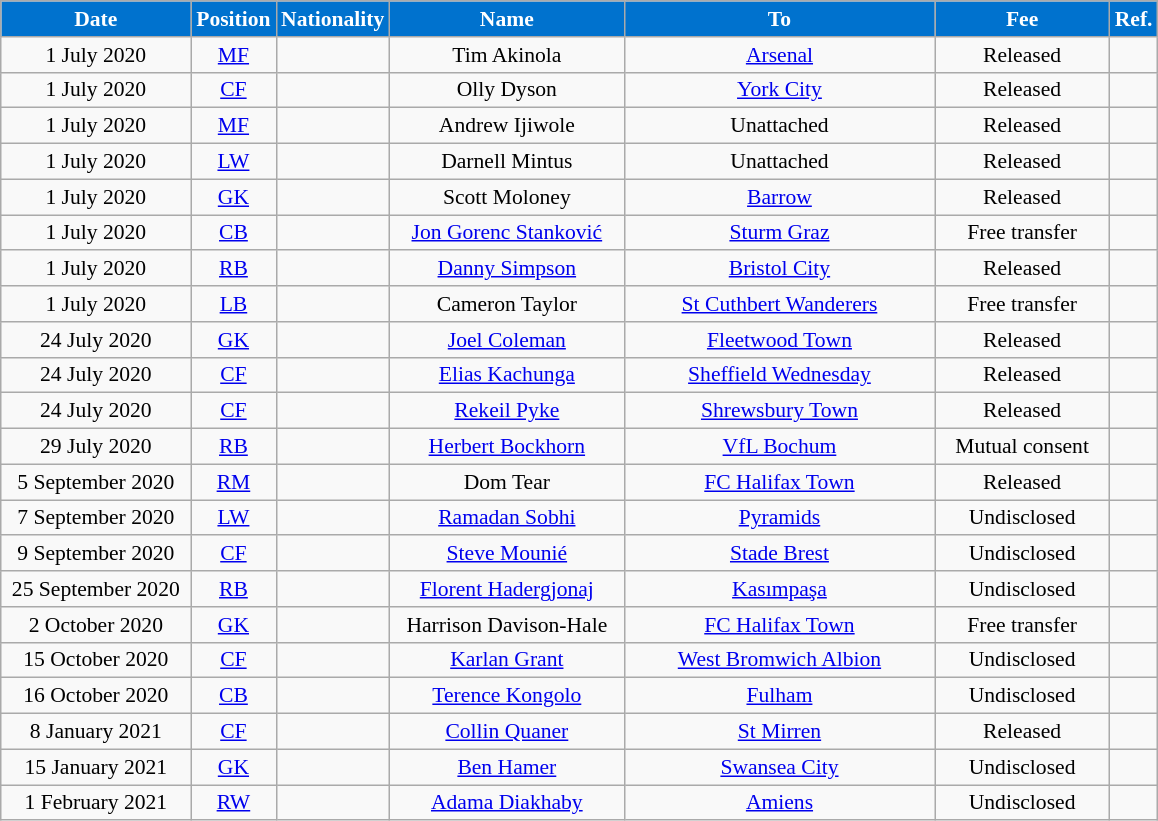<table class="wikitable"  style="text-align:center; font-size:90%; ">
<tr>
<th style="background:#0072ce; color:#FFFFFF; width:120px;">Date</th>
<th style="background:#0072ce; color:#FFFFFF; width:50px;">Position</th>
<th style="background:#0072ce; color:#FFFFFF; width:50px;">Nationality</th>
<th style="background:#0072ce; color:#FFFFFF; width:150px;">Name</th>
<th style="background:#0072ce; color:#FFFFFF; width:200px;">To</th>
<th style="background:#0072ce; color:#FFFFFF; width:110px;">Fee</th>
<th style="background:#0072ce; color:#FFFFFF; width:25px;">Ref.</th>
</tr>
<tr>
<td>1 July 2020</td>
<td><a href='#'>MF</a></td>
<td></td>
<td>Tim Akinola</td>
<td> <a href='#'>Arsenal</a></td>
<td>Released</td>
<td></td>
</tr>
<tr>
<td>1 July 2020</td>
<td><a href='#'>CF</a></td>
<td></td>
<td>Olly Dyson</td>
<td> <a href='#'>York City</a></td>
<td>Released</td>
<td></td>
</tr>
<tr>
<td>1 July 2020</td>
<td><a href='#'>MF</a></td>
<td></td>
<td>Andrew Ijiwole</td>
<td> Unattached</td>
<td>Released</td>
<td></td>
</tr>
<tr>
<td>1 July 2020</td>
<td><a href='#'>LW</a></td>
<td></td>
<td>Darnell Mintus</td>
<td> Unattached</td>
<td>Released</td>
<td></td>
</tr>
<tr>
<td>1 July 2020</td>
<td><a href='#'>GK</a></td>
<td></td>
<td>Scott Moloney</td>
<td> <a href='#'>Barrow</a></td>
<td>Released</td>
<td></td>
</tr>
<tr>
<td>1 July 2020</td>
<td><a href='#'>CB</a></td>
<td></td>
<td><a href='#'>Jon Gorenc Stanković</a></td>
<td> <a href='#'>Sturm Graz</a></td>
<td>Free transfer</td>
<td></td>
</tr>
<tr>
<td>1 July 2020</td>
<td><a href='#'>RB</a></td>
<td></td>
<td><a href='#'>Danny Simpson</a></td>
<td> <a href='#'>Bristol City</a></td>
<td>Released</td>
<td></td>
</tr>
<tr>
<td>1 July 2020</td>
<td><a href='#'>LB</a></td>
<td></td>
<td>Cameron Taylor</td>
<td> <a href='#'>St Cuthbert Wanderers</a></td>
<td>Free transfer</td>
<td></td>
</tr>
<tr>
<td>24 July 2020</td>
<td><a href='#'>GK</a></td>
<td></td>
<td><a href='#'>Joel Coleman</a></td>
<td> <a href='#'>Fleetwood Town</a></td>
<td>Released</td>
<td></td>
</tr>
<tr>
<td>24 July 2020</td>
<td><a href='#'>CF</a></td>
<td></td>
<td><a href='#'>Elias Kachunga</a></td>
<td> <a href='#'>Sheffield Wednesday</a></td>
<td>Released</td>
<td></td>
</tr>
<tr>
<td>24 July 2020</td>
<td><a href='#'>CF</a></td>
<td></td>
<td><a href='#'>Rekeil Pyke</a></td>
<td> <a href='#'>Shrewsbury Town</a></td>
<td>Released</td>
<td></td>
</tr>
<tr>
<td>29 July 2020</td>
<td><a href='#'>RB</a></td>
<td></td>
<td><a href='#'>Herbert Bockhorn</a></td>
<td> <a href='#'>VfL Bochum</a></td>
<td>Mutual consent</td>
<td></td>
</tr>
<tr>
<td>5 September 2020</td>
<td><a href='#'>RM</a></td>
<td></td>
<td>Dom Tear</td>
<td> <a href='#'>FC Halifax Town</a></td>
<td>Released</td>
<td></td>
</tr>
<tr>
<td>7 September 2020</td>
<td><a href='#'>LW</a></td>
<td></td>
<td><a href='#'>Ramadan Sobhi</a></td>
<td> <a href='#'>Pyramids</a></td>
<td>Undisclosed</td>
<td></td>
</tr>
<tr>
<td>9 September 2020</td>
<td><a href='#'>CF</a></td>
<td></td>
<td><a href='#'>Steve Mounié</a></td>
<td> <a href='#'>Stade Brest</a></td>
<td>Undisclosed</td>
<td></td>
</tr>
<tr>
<td>25 September 2020</td>
<td><a href='#'>RB</a></td>
<td></td>
<td><a href='#'>Florent Hadergjonaj</a></td>
<td> <a href='#'>Kasımpaşa</a></td>
<td>Undisclosed</td>
<td></td>
</tr>
<tr>
<td>2 October 2020</td>
<td><a href='#'>GK</a></td>
<td></td>
<td>Harrison Davison-Hale</td>
<td> <a href='#'>FC Halifax Town</a></td>
<td>Free transfer</td>
<td></td>
</tr>
<tr>
<td>15 October 2020</td>
<td><a href='#'>CF</a></td>
<td></td>
<td><a href='#'>Karlan Grant</a></td>
<td> <a href='#'>West Bromwich Albion</a></td>
<td>Undisclosed</td>
<td></td>
</tr>
<tr>
<td>16 October 2020</td>
<td><a href='#'>CB</a></td>
<td></td>
<td><a href='#'>Terence Kongolo</a></td>
<td> <a href='#'>Fulham</a></td>
<td>Undisclosed</td>
<td></td>
</tr>
<tr>
<td>8 January 2021</td>
<td><a href='#'>CF</a></td>
<td></td>
<td><a href='#'>Collin Quaner</a></td>
<td> <a href='#'>St Mirren</a></td>
<td>Released</td>
<td></td>
</tr>
<tr>
<td>15 January 2021</td>
<td><a href='#'>GK</a></td>
<td></td>
<td><a href='#'>Ben Hamer</a></td>
<td> <a href='#'>Swansea City</a></td>
<td>Undisclosed</td>
<td></td>
</tr>
<tr>
<td>1 February 2021</td>
<td><a href='#'>RW</a></td>
<td></td>
<td><a href='#'>Adama Diakhaby</a></td>
<td> <a href='#'>Amiens</a></td>
<td>Undisclosed</td>
<td></td>
</tr>
</table>
